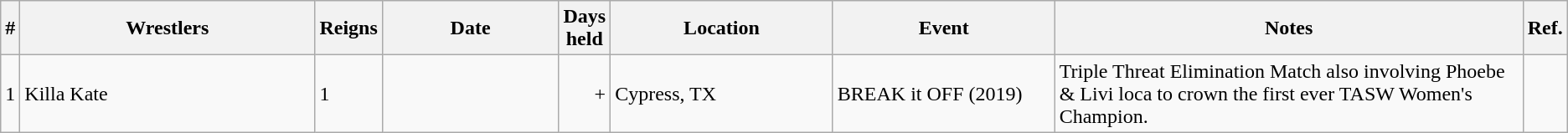<table class="wikitable sortable">
<tr>
<th width=0%>#</th>
<th width=20%>Wrestlers</th>
<th width=3%>Reigns</th>
<th width=12%>Date</th>
<th width=3%>Days held</th>
<th width=15%>Location</th>
<th width=15%>Event</th>
<th width=50% class="unsortable">Notes</th>
<th width=0%  class="unsortable">Ref.</th>
</tr>
<tr>
<td>1</td>
<td>Killa Kate</td>
<td>1</td>
<td align=right></td>
<td align=right>+</td>
<td>Cypress, TX</td>
<td>BREAK it OFF (2019)</td>
<td>Triple Threat Elimination Match also involving Phoebe & Livi loca to crown the first ever TASW Women's Champion.</td>
<td></td>
</tr>
</table>
